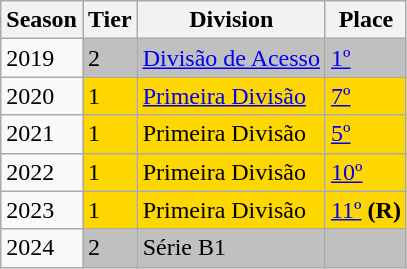<table class="wikitable">
<tr>
<th>Season</th>
<th>Tier</th>
<th>Division</th>
<th>Place</th>
</tr>
<tr>
<td>2019</td>
<td style="background:silver;">2</td>
<td style="background:silver;"><a href='#'>Divisão de Acesso</a></td>
<td style="background:silver;"><a href='#'>1º</a></td>
</tr>
<tr>
<td>2020</td>
<td style="background:gold;">1</td>
<td style="background:gold;"><a href='#'>Primeira Divisão</a></td>
<td style="background:gold;"><a href='#'>7º</a></td>
</tr>
<tr>
<td>2021</td>
<td style="background:gold;">1</td>
<td style="background:gold;">Primeira Divisão</td>
<td style="background:gold;"><a href='#'>5º</a></td>
</tr>
<tr>
<td>2022</td>
<td style="background:gold;">1</td>
<td style="background:gold;">Primeira Divisão</td>
<td style="background:gold;"><a href='#'>10º</a></td>
</tr>
<tr>
<td>2023</td>
<td style="background:gold;">1</td>
<td style="background:gold;">Primeira Divisão</td>
<td style="background:gold;"><a href='#'>11º</a> <strong>(R)</strong></td>
</tr>
<tr>
<td>2024</td>
<td style="background:silver;">2</td>
<td style="background:silver;">Série B1</td>
<td style="background:silver;"></td>
</tr>
</table>
